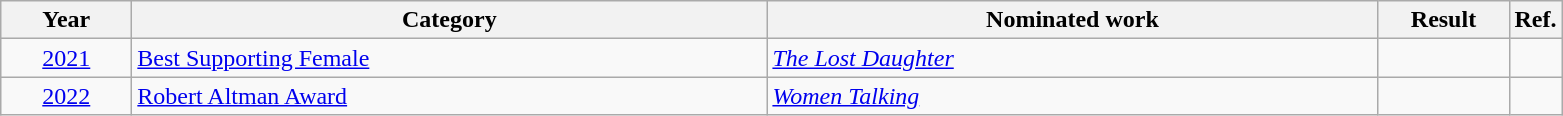<table class=wikitable>
<tr>
<th scope="col" style="width:5em;">Year</th>
<th scope="col" style="width:26em;">Category</th>
<th scope="col" style="width:25em;">Nominated work</th>
<th scope="col" style="width:5em;">Result</th>
<th>Ref.</th>
</tr>
<tr>
<td align="center"><a href='#'>2021</a></td>
<td><a href='#'>Best Supporting Female</a></td>
<td><em><a href='#'>The Lost Daughter</a></em></td>
<td></td>
<td style="text-align:center;"></td>
</tr>
<tr>
<td align="center"><a href='#'>2022</a></td>
<td><a href='#'>Robert Altman Award</a></td>
<td><em><a href='#'>Women Talking</a></em></td>
<td></td>
<td style="text-align:center;"></td>
</tr>
</table>
